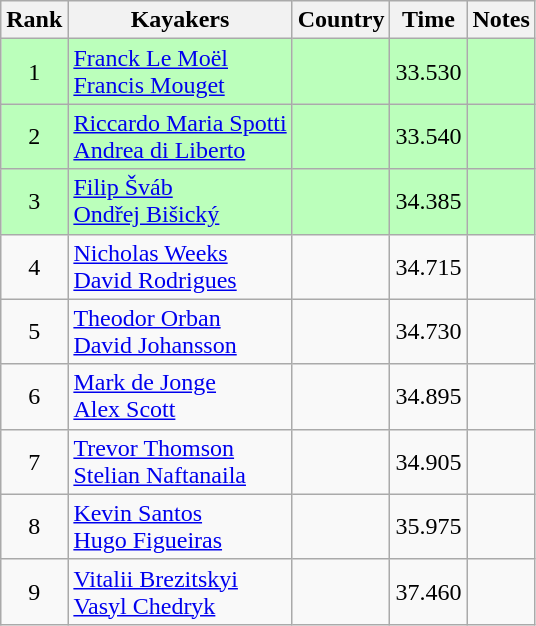<table class="wikitable" style="text-align:center">
<tr>
<th>Rank</th>
<th>Kayakers</th>
<th>Country</th>
<th>Time</th>
<th>Notes</th>
</tr>
<tr bgcolor=bbffbb>
<td>1</td>
<td align="left"><a href='#'>Franck Le Moël</a><br><a href='#'>Francis Mouget</a></td>
<td align="left"></td>
<td>33.530</td>
<td></td>
</tr>
<tr bgcolor=bbffbb>
<td>2</td>
<td align="left"><a href='#'>Riccardo Maria Spotti</a><br><a href='#'>Andrea di Liberto</a></td>
<td align="left"></td>
<td>33.540</td>
<td></td>
</tr>
<tr bgcolor=bbffbb>
<td>3</td>
<td align="left"><a href='#'>Filip Šváb</a><br><a href='#'>Ondřej Bišický</a></td>
<td align="left"></td>
<td>34.385</td>
<td></td>
</tr>
<tr>
<td>4</td>
<td align="left"><a href='#'>Nicholas Weeks</a><br><a href='#'>David Rodrigues</a></td>
<td align="left"></td>
<td>34.715</td>
<td></td>
</tr>
<tr>
<td>5</td>
<td align="left"><a href='#'>Theodor Orban</a><br><a href='#'>David Johansson</a></td>
<td align="left"></td>
<td>34.730</td>
<td></td>
</tr>
<tr>
<td>6</td>
<td align="left"><a href='#'>Mark de Jonge</a><br><a href='#'>Alex Scott</a></td>
<td align="left"></td>
<td>34.895</td>
<td></td>
</tr>
<tr>
<td>7</td>
<td align="left"><a href='#'>Trevor Thomson</a><br><a href='#'>Stelian Naftanaila</a></td>
<td align="left"></td>
<td>34.905</td>
<td></td>
</tr>
<tr>
<td>8</td>
<td align="left"><a href='#'>Kevin Santos</a><br><a href='#'>Hugo Figueiras</a></td>
<td align="left"></td>
<td>35.975</td>
<td></td>
</tr>
<tr>
<td>9</td>
<td align="left"><a href='#'>Vitalii Brezitskyi</a><br><a href='#'>Vasyl Chedryk</a></td>
<td align="left"></td>
<td>37.460</td>
<td></td>
</tr>
</table>
